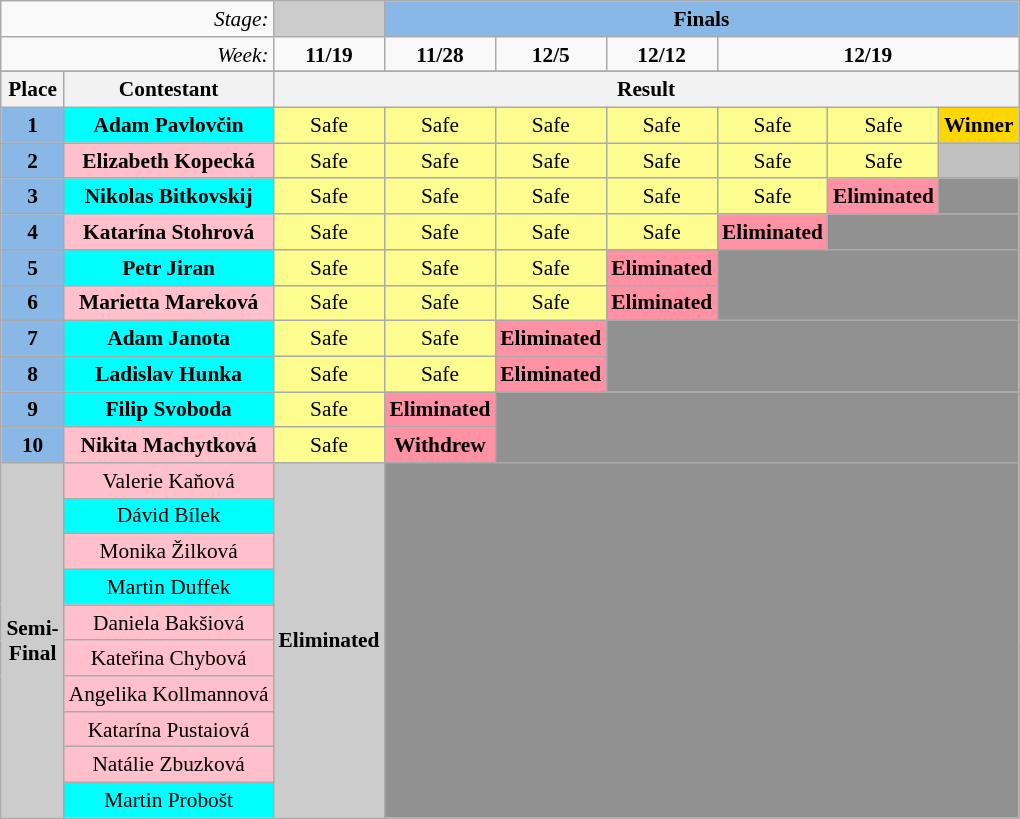<table class="wikitable" style="margin:1em auto; text-align:center; font-size:89%">
<tr>
<td colspan="2" style="text-align:right;"><em>Stage:</em></td>
<td colspan="1" style="background:#ccc;"></td>
<td colspan="6" style="background:#8ab8e6;"><strong>Finals</strong></td>
</tr>
<tr>
<td colspan="2" style="text-align:right;"><em>Week:</em></td>
<td style="text-align:center;"><strong>11/19</strong></td>
<td style="text-align:center;"><strong>11/28</strong></td>
<td style="text-align:center;"><strong>12/5</strong></td>
<td style="text-align:center;"><strong>12/12</strong></td>
<td colspan="3" style="text-align:center;"><strong>12/19</strong></td>
</tr>
<tr>
</tr>
<tr>
<th>Place</th>
<th>Contestant</th>
<th colspan="20" style="text-align:center;">Result</th>
</tr>
<tr>
<td style="background:#8ab8e6;"><strong>1</strong></td>
<td style="background:cyan;"><strong>Adam Pavlovčin</strong></td>
<td style="background:#FDFC8F;">Safe</td>
<td style="background:#FDFC8F;">Safe</td>
<td style="background:#FDFC8F;">Safe</td>
<td style="background:#FDFC8F;">Safe</td>
<td style="background:#FDFC8F;">Safe</td>
<td style="background:#FDFC8F;">Safe</td>
<td style="background:gold;"><strong>Winner</strong></td>
</tr>
<tr>
<td style="background:#8ab8e6;"><strong>2</strong></td>
<td style="background:pink;"><strong>Elizabeth Kopecká</strong></td>
<td style="background:#FDFC8F;">Safe</td>
<td style="background:#FDFC8F;">Safe</td>
<td style="background:#FDFC8F;">Safe</td>
<td style="background:#FDFC8F;">Safe</td>
<td style="background:#FDFC8F;">Safe</td>
<td style="background:#FDFC8F;">Safe</td>
<td style="background:silver;"></td>
</tr>
<tr>
<td style="background:#8ab8e6;"><strong>3</strong></td>
<td style="background:cyan;"><strong>Nikolas Bitkovskij</strong></td>
<td style="background:#FDFC8F;">Safe</td>
<td style="background:#FDFC8F;">Safe</td>
<td style="background:#FDFC8F;">Safe</td>
<td style="background:#FDFC8F;">Safe</td>
<td style="background:#FDFC8F;">Safe</td>
<td style="background:#FF91A4;"><strong>Eliminated</strong></td>
<td bgcolor="#919191"  colspan="3"></td>
</tr>
<tr>
<td style="background:#8ab8e6;"><strong>4</strong></td>
<td style="background:pink;"><strong>Katarína Stohrová</strong></td>
<td style="background:#FDFC8F;">Safe</td>
<td style="background:#FDFC8F;">Safe</td>
<td style="background:#FDFC8F;">Safe</td>
<td style="background:#FDFC8F;">Safe</td>
<td style="background:#FF91A4;"><strong>Eliminated</strong></td>
<td bgcolor="#919191"  colspan="3"></td>
</tr>
<tr>
<td style="background:#8ab8e6;"><strong>5</strong></td>
<td style="background:cyan;"><strong>Petr Jiran</strong></td>
<td style="background:#FDFC8F;">Safe</td>
<td style="background:#FDFC8F;">Safe</td>
<td style="background:#FDFC8F;">Safe</td>
<td style="background:#FF91A4;"><strong>Eliminated</strong></td>
<td bgcolor="#919191"  rowspan=2 colspan="4"></td>
</tr>
<tr>
<td style="background:#8ab8e6;"><strong>6</strong></td>
<td style="background:pink;"><strong>Marietta Mareková</strong></td>
<td style="background:#FDFC8F;">Safe</td>
<td style="background:#FDFC8F;">Safe</td>
<td style="background:#FDFC8F;">Safe</td>
<td style="background:#FF91A4;"><strong>Eliminated</strong></td>
</tr>
<tr>
<td style="background:#8ab8e6;"><strong>7</strong></td>
<td style="background:cyan;"><strong>Adam Janota</strong></td>
<td style="background:#FDFC8F;">Safe</td>
<td style="background:#FDFC8F;">Safe</td>
<td style="background:#FF91A4;"><strong>Eliminated</strong></td>
<td bgcolor="#919191"  rowspan=2 colspan="5"></td>
</tr>
<tr>
<td style="background:#8ab8e6;"><strong>8</strong></td>
<td style="background:cyan;"><strong>Ladislav Hunka</strong></td>
<td style="background:#FDFC8F;">Safe</td>
<td style="background:#FDFC8F;">Safe</td>
<td style="background:#FF91A4;"><strong>Eliminated</strong></td>
</tr>
<tr>
<td style="background:#8ab8e6;"><strong>9</strong></td>
<td style="background:cyan;"><strong>Filip Svoboda</strong></td>
<td style="background:#FDFC8F;">Safe</td>
<td style="background:#FF91A4;"><strong>Eliminated</strong></td>
<td bgcolor="#919191" rowspan=2 colspan="6"></td>
</tr>
<tr>
<td style="background:#8ab8e6;"><strong>10</strong></td>
<td style="background:pink;"><strong>Nikita Machytková</strong></td>
<td style="background:#FDFC8F;">Safe</td>
<td style="background:#FF91A4;"><strong>Withdrew</strong></td>
</tr>
<tr>
<td style="background:#ccc;" rowspan="10"><strong>Semi-<br>Final</strong></td>
<td style="background:pink;">Valerie Kaňová</td>
<td style="background:#ccc;" rowspan="10"><strong>Eliminated</strong></td>
<td style="background:#919191;" colspan="15" rowspan="10"></td>
</tr>
<tr>
<td style="background:cyan;">Dávid Bílek</td>
</tr>
<tr>
<td style="background:pink;">Monika Žilková</td>
</tr>
<tr>
<td style="background:cyan;">Martin Duffek</td>
</tr>
<tr>
<td style="background:pink;">Daniela Bakšiová</td>
</tr>
<tr>
<td style="background:pink;">Kateřina Chybová</td>
</tr>
<tr>
<td style="background:pink;">Angelika Kollmannová</td>
</tr>
<tr>
<td style="background:pink;">Katarína Pustaiová</td>
</tr>
<tr>
<td style="background:pink;">Natálie Zbuzková</td>
</tr>
<tr>
<td style="background:cyan;">Martin Probošt</td>
</tr>
</table>
